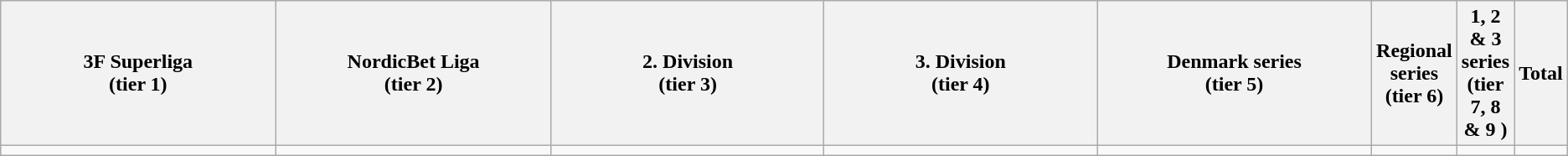<table class="wikitable">
<tr>
<th width="20%">3F Superliga<br> (tier 1)</th>
<th width="20%">NordicBet Liga<br> (tier 2)</th>
<th width="20%">2. Division<br> (tier 3)</th>
<th width="20%">3. Division<br> (tier 4)</th>
<th width="20%">Denmark series<br> (tier 5)</th>
<th width="20%">Regional series<br> (tier 6)</th>
<th width="20%">1, 2 & 3 series<br> (tier 7, 8 & 9 )</th>
<th width="20%">Total</th>
</tr>
<tr>
<td></td>
<td></td>
<td></td>
<td></td>
<td></td>
<td></td>
<td></td>
<td></td>
</tr>
</table>
